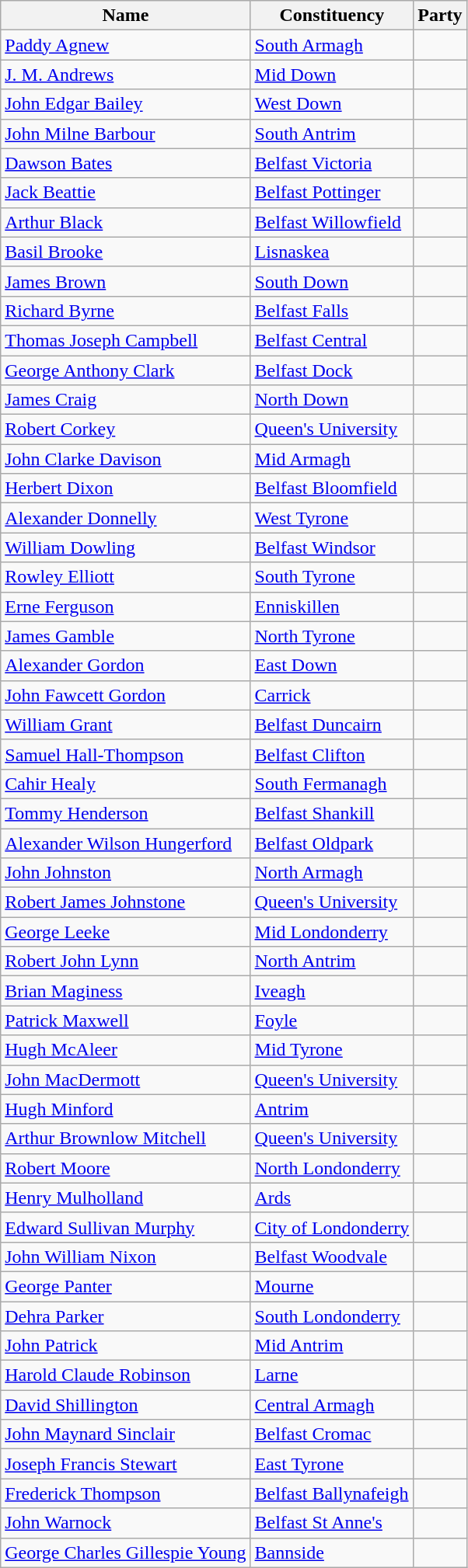<table class="wikitable sortable">
<tr>
<th>Name</th>
<th>Constituency</th>
<th colspan=2>Party</th>
</tr>
<tr>
<td><a href='#'>Paddy Agnew</a></td>
<td><a href='#'>South Armagh</a></td>
<td></td>
</tr>
<tr>
<td><a href='#'>J. M. Andrews</a></td>
<td><a href='#'>Mid Down</a></td>
<td></td>
</tr>
<tr>
<td><a href='#'>John Edgar Bailey</a></td>
<td><a href='#'>West Down</a></td>
<td></td>
</tr>
<tr>
<td><a href='#'>John Milne Barbour</a></td>
<td><a href='#'>South Antrim</a></td>
<td></td>
</tr>
<tr>
<td><a href='#'>Dawson Bates</a></td>
<td><a href='#'>Belfast Victoria</a></td>
<td></td>
</tr>
<tr>
<td><a href='#'>Jack Beattie</a></td>
<td><a href='#'>Belfast Pottinger</a></td>
<td></td>
</tr>
<tr>
<td><a href='#'>Arthur Black</a></td>
<td><a href='#'>Belfast Willowfield</a></td>
<td></td>
</tr>
<tr>
<td><a href='#'>Basil Brooke</a></td>
<td><a href='#'>Lisnaskea</a></td>
<td></td>
</tr>
<tr>
<td><a href='#'>James Brown</a></td>
<td><a href='#'>South Down</a></td>
<td></td>
</tr>
<tr>
<td><a href='#'>Richard Byrne</a></td>
<td><a href='#'>Belfast Falls</a></td>
<td></td>
</tr>
<tr>
<td><a href='#'>Thomas Joseph Campbell</a></td>
<td><a href='#'>Belfast Central</a></td>
<td></td>
</tr>
<tr>
<td><a href='#'>George Anthony Clark</a></td>
<td><a href='#'>Belfast Dock</a></td>
<td></td>
</tr>
<tr>
<td><a href='#'>James Craig</a></td>
<td><a href='#'>North Down</a></td>
<td></td>
</tr>
<tr>
<td><a href='#'>Robert Corkey</a></td>
<td><a href='#'>Queen's University</a></td>
<td></td>
</tr>
<tr>
<td><a href='#'>John Clarke Davison</a></td>
<td><a href='#'>Mid Armagh</a></td>
<td></td>
</tr>
<tr>
<td><a href='#'>Herbert Dixon</a></td>
<td><a href='#'>Belfast Bloomfield</a></td>
<td></td>
</tr>
<tr>
<td><a href='#'>Alexander Donnelly</a></td>
<td><a href='#'>West Tyrone</a></td>
<td></td>
</tr>
<tr>
<td><a href='#'>William Dowling</a></td>
<td><a href='#'>Belfast Windsor</a></td>
<td></td>
</tr>
<tr>
<td><a href='#'>Rowley Elliott</a></td>
<td><a href='#'>South Tyrone</a></td>
<td></td>
</tr>
<tr>
<td><a href='#'>Erne Ferguson</a></td>
<td><a href='#'>Enniskillen</a></td>
<td></td>
</tr>
<tr>
<td><a href='#'>James Gamble</a></td>
<td><a href='#'>North Tyrone</a></td>
<td></td>
</tr>
<tr>
<td><a href='#'>Alexander Gordon</a></td>
<td><a href='#'>East Down</a></td>
<td></td>
</tr>
<tr>
<td><a href='#'>John Fawcett Gordon</a></td>
<td><a href='#'>Carrick</a></td>
<td></td>
</tr>
<tr>
<td><a href='#'>William Grant</a></td>
<td><a href='#'>Belfast Duncairn</a></td>
<td></td>
</tr>
<tr>
<td><a href='#'>Samuel Hall-Thompson</a></td>
<td><a href='#'>Belfast Clifton</a></td>
<td></td>
</tr>
<tr>
<td><a href='#'>Cahir Healy</a></td>
<td><a href='#'>South Fermanagh</a></td>
<td></td>
</tr>
<tr>
<td><a href='#'>Tommy Henderson</a></td>
<td><a href='#'>Belfast Shankill</a></td>
<td></td>
</tr>
<tr>
<td><a href='#'>Alexander Wilson Hungerford</a></td>
<td><a href='#'>Belfast Oldpark</a></td>
<td></td>
</tr>
<tr>
<td><a href='#'>John Johnston</a></td>
<td><a href='#'>North Armagh</a></td>
<td></td>
</tr>
<tr>
<td><a href='#'>Robert James Johnstone</a></td>
<td><a href='#'>Queen's University</a></td>
<td></td>
</tr>
<tr>
<td><a href='#'>George Leeke</a></td>
<td><a href='#'>Mid Londonderry</a></td>
<td></td>
</tr>
<tr>
<td><a href='#'>Robert John Lynn</a></td>
<td><a href='#'>North Antrim</a></td>
<td></td>
</tr>
<tr>
<td><a href='#'>Brian Maginess</a></td>
<td><a href='#'>Iveagh</a></td>
<td></td>
</tr>
<tr>
<td><a href='#'>Patrick Maxwell</a></td>
<td><a href='#'>Foyle</a></td>
<td></td>
</tr>
<tr>
<td><a href='#'>Hugh McAleer</a></td>
<td><a href='#'>Mid Tyrone</a></td>
<td></td>
</tr>
<tr>
<td><a href='#'>John MacDermott</a></td>
<td><a href='#'>Queen's University</a></td>
<td></td>
</tr>
<tr>
<td><a href='#'>Hugh Minford</a></td>
<td><a href='#'>Antrim</a></td>
<td></td>
</tr>
<tr>
<td><a href='#'>Arthur Brownlow Mitchell</a></td>
<td><a href='#'>Queen's University</a></td>
<td></td>
</tr>
<tr>
<td><a href='#'>Robert Moore</a></td>
<td><a href='#'>North Londonderry</a></td>
<td></td>
</tr>
<tr>
<td><a href='#'>Henry Mulholland</a></td>
<td><a href='#'>Ards</a></td>
<td></td>
</tr>
<tr>
<td><a href='#'>Edward Sullivan Murphy</a></td>
<td><a href='#'>City of Londonderry</a></td>
<td></td>
</tr>
<tr>
<td><a href='#'>John William Nixon</a></td>
<td><a href='#'>Belfast Woodvale</a></td>
<td></td>
</tr>
<tr>
<td><a href='#'>George Panter</a></td>
<td><a href='#'>Mourne</a></td>
<td></td>
</tr>
<tr>
<td><a href='#'>Dehra Parker</a></td>
<td><a href='#'>South Londonderry</a></td>
<td></td>
</tr>
<tr>
<td><a href='#'>John Patrick</a></td>
<td><a href='#'>Mid Antrim</a></td>
<td></td>
</tr>
<tr>
<td><a href='#'>Harold Claude Robinson</a></td>
<td><a href='#'>Larne</a></td>
<td></td>
</tr>
<tr>
<td><a href='#'>David Shillington</a></td>
<td><a href='#'>Central Armagh</a></td>
<td></td>
</tr>
<tr>
<td><a href='#'>John Maynard Sinclair</a></td>
<td><a href='#'>Belfast Cromac</a></td>
<td></td>
</tr>
<tr>
<td><a href='#'>Joseph Francis Stewart</a></td>
<td><a href='#'>East Tyrone</a></td>
<td></td>
</tr>
<tr>
<td><a href='#'>Frederick Thompson</a></td>
<td><a href='#'>Belfast Ballynafeigh</a></td>
<td></td>
</tr>
<tr>
<td><a href='#'>John Warnock</a></td>
<td><a href='#'>Belfast St Anne's</a></td>
<td></td>
</tr>
<tr>
<td><a href='#'>George Charles Gillespie Young</a></td>
<td><a href='#'>Bannside</a></td>
<td></td>
</tr>
</table>
